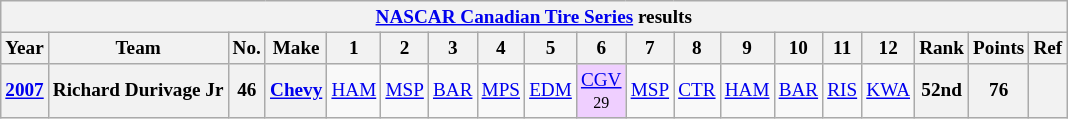<table class="wikitable" style="text-align:center; font-size:80%">
<tr>
<th colspan=45><a href='#'>NASCAR Canadian Tire Series</a> results</th>
</tr>
<tr>
<th>Year</th>
<th>Team</th>
<th>No.</th>
<th>Make</th>
<th>1</th>
<th>2</th>
<th>3</th>
<th>4</th>
<th>5</th>
<th>6</th>
<th>7</th>
<th>8</th>
<th>9</th>
<th>10</th>
<th>11</th>
<th>12</th>
<th>Rank</th>
<th>Points</th>
<th>Ref</th>
</tr>
<tr>
<th><a href='#'>2007</a></th>
<th>Richard Durivage Jr</th>
<th>46</th>
<th><a href='#'>Chevy</a></th>
<td><a href='#'>HAM</a></td>
<td><a href='#'>MSP</a></td>
<td><a href='#'>BAR</a></td>
<td><a href='#'>MPS</a></td>
<td><a href='#'>EDM</a></td>
<td style="background:#EFCFFF;"><a href='#'>CGV</a><br><small>29</small></td>
<td><a href='#'>MSP</a></td>
<td><a href='#'>CTR</a></td>
<td><a href='#'>HAM</a></td>
<td><a href='#'>BAR</a></td>
<td><a href='#'>RIS</a></td>
<td><a href='#'>KWA</a></td>
<th>52nd</th>
<th>76</th>
<th></th>
</tr>
</table>
